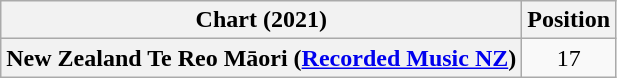<table class="wikitable sortable plainrowheaders" style="text-align:center">
<tr>
<th scope="col">Chart (2021)</th>
<th scope="col">Position</th>
</tr>
<tr>
<th scope="row">New Zealand Te Reo Māori (<a href='#'>Recorded Music NZ</a>)</th>
<td>17</td>
</tr>
</table>
